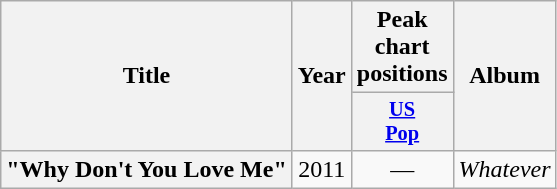<table class="wikitable plainrowheaders" style="text-align:center;">
<tr>
<th scope="col" rowspan="2">Title</th>
<th scope="col" rowspan="2">Year</th>
<th scope="col" colspan="1">Peak chart positions</th>
<th scope="col" rowspan="2">Album</th>
</tr>
<tr>
<th scope="col" style="width:4em;font-size:85%;"><a href='#'>US<br>Pop</a><br></th>
</tr>
<tr>
<th scope="row">"Why Don't You Love Me"</th>
<td>2011</td>
<td>—</td>
<td><em>Whatever</em></td>
</tr>
</table>
